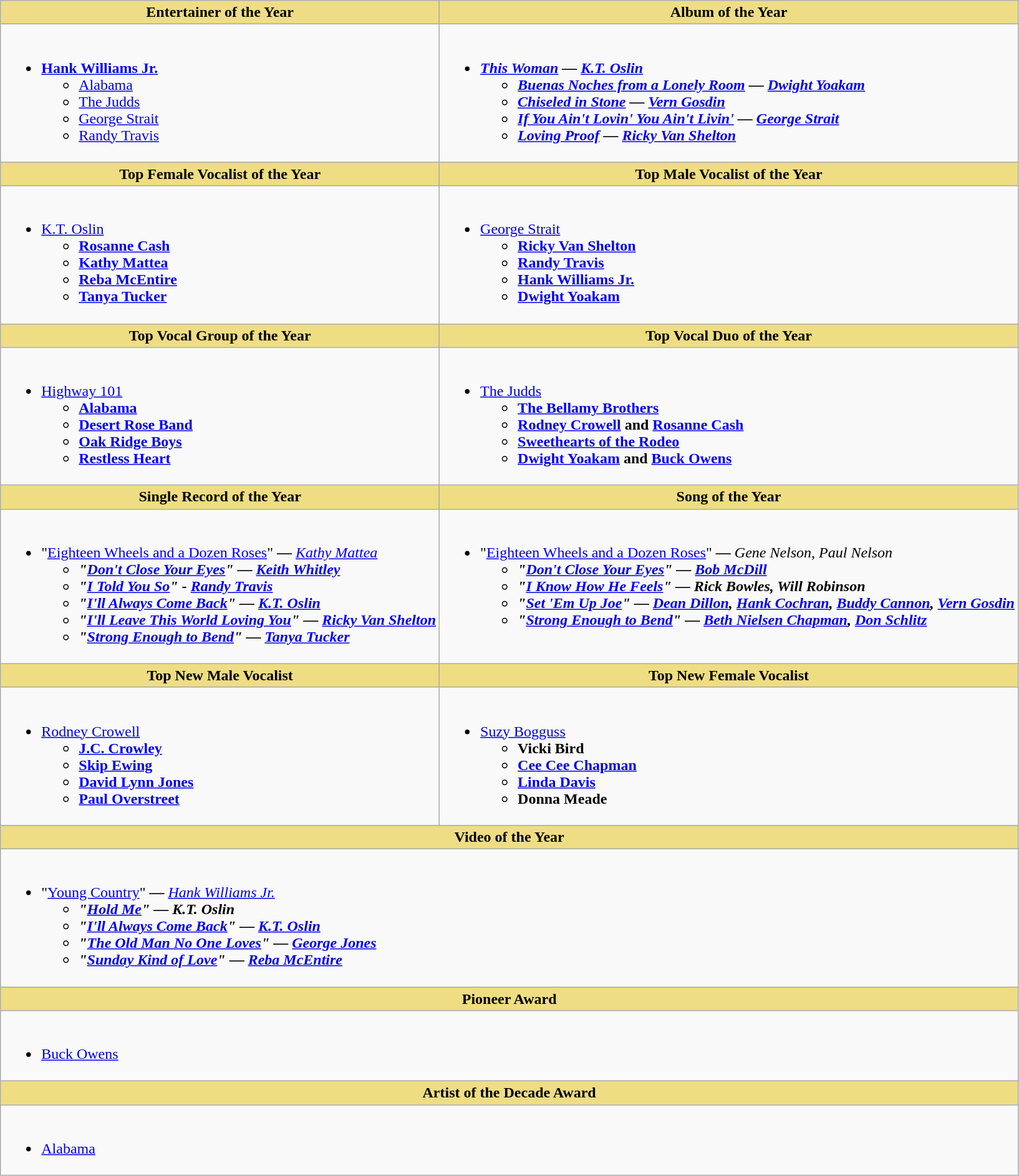<table class="wikitable">
<tr>
<th style="background:#EEDD85; width=50%">Entertainer of the Year</th>
<th style="background:#EEDD85; width=50%">Album of the Year</th>
</tr>
<tr>
<td style="vertical-align:top"><br><ul><li><strong><a href='#'>Hank Williams Jr.</a></strong><ul><li><a href='#'>Alabama</a></li><li><a href='#'>The Judds</a></li><li><a href='#'>George Strait</a></li><li><a href='#'>Randy Travis</a></li></ul></li></ul></td>
<td style="vertical-align:top"><br><ul><li><strong><em><a href='#'>This Woman</a><em> — <a href='#'>K.T. Oslin</a><strong><ul><li></em><a href='#'>Buenas Noches from a Lonely Room</a><em> — <a href='#'>Dwight Yoakam</a></li><li></em><a href='#'>Chiseled in Stone</a><em> — <a href='#'>Vern Gosdin</a></li><li></em><a href='#'>If You Ain't Lovin' You Ain't Livin'</a><em> — <a href='#'>George Strait</a></li><li></em><a href='#'>Loving Proof</a><em> — <a href='#'>Ricky Van Shelton</a></li></ul></li></ul></td>
</tr>
<tr>
<th style="background:#EEDD82; width=50%">Top Female Vocalist of the Year</th>
<th style="background:#EEDD82; width=50%">Top Male Vocalist of the Year</th>
</tr>
<tr>
<td style="vertical-align:top"><br><ul><li></strong><a href='#'>K.T. Oslin</a><strong><ul><li><a href='#'>Rosanne Cash</a></li><li><a href='#'>Kathy Mattea</a></li><li><a href='#'>Reba McEntire</a></li><li><a href='#'>Tanya Tucker</a></li></ul></li></ul></td>
<td style="vertical-align:top"><br><ul><li></strong><a href='#'>George Strait</a><strong><ul><li><a href='#'>Ricky Van Shelton</a></li><li><a href='#'>Randy Travis</a></li><li><a href='#'>Hank Williams Jr.</a></li><li><a href='#'>Dwight Yoakam</a></li></ul></li></ul></td>
</tr>
<tr>
<th style="background:#EEDD82; width=50%">Top Vocal Group of the Year</th>
<th style="background:#EEDD82; width=50%">Top Vocal Duo of the Year</th>
</tr>
<tr>
<td style="vertical-align:top"><br><ul><li></strong><a href='#'>Highway 101</a><strong><ul><li><a href='#'>Alabama</a></li><li><a href='#'>Desert Rose Band</a></li><li><a href='#'>Oak Ridge Boys</a></li><li><a href='#'>Restless Heart</a></li></ul></li></ul></td>
<td style="vertical-align:top"><br><ul><li></strong><a href='#'>The Judds</a><strong><ul><li><a href='#'>The Bellamy Brothers</a></li><li><a href='#'>Rodney Crowell</a> and <a href='#'>Rosanne Cash</a></li><li><a href='#'>Sweethearts of the Rodeo</a></li><li><a href='#'>Dwight Yoakam</a> and <a href='#'>Buck Owens</a></li></ul></li></ul></td>
</tr>
<tr>
<th style="background:#EEDD82; width=50%">Single Record of the Year</th>
<th style="background:#EEDD82; width=50%">Song of the Year</th>
</tr>
<tr>
<td style="vertical-align:top"><br><ul><li></strong>"<a href='#'>Eighteen Wheels and a Dozen Roses</a>"<strong> </em>—<em> </strong><a href='#'>Kathy Mattea</a><strong><ul><li>"<a href='#'>Don't Close Your Eyes</a>" </em>—<em> <a href='#'>Keith Whitley</a></li><li>"<a href='#'>I Told You So</a>" - <a href='#'>Randy Travis</a></li><li>"<a href='#'>I'll Always Come Back</a>" — <a href='#'>K.T. Oslin</a></li><li>"<a href='#'>I'll Leave This World Loving You</a>" </em>—<em> <a href='#'>Ricky Van Shelton</a></li><li>"<a href='#'>Strong Enough to Bend</a>" </em>—<em> <a href='#'>Tanya Tucker</a></li></ul></li></ul></td>
<td style="vertical-align:top"><br><ul><li></strong>"<a href='#'>Eighteen Wheels and a Dozen Roses</a>"<strong> </em>—<em> </strong>Gene Nelson, Paul Nelson<strong><ul><li>"<a href='#'>Don't Close Your Eyes</a>" </em>—<em> <a href='#'>Bob McDill</a></li><li>"<a href='#'>I Know How He Feels</a>" </em>—<em> Rick Bowles, Will Robinson</li><li>"<a href='#'>Set 'Em Up Joe</a>" </em>—<em> <a href='#'>Dean Dillon</a>, <a href='#'>Hank Cochran</a>, <a href='#'>Buddy Cannon</a>, <a href='#'>Vern Gosdin</a></li><li>"<a href='#'>Strong Enough to Bend</a>" </em>—<em> <a href='#'>Beth Nielsen Chapman</a>, <a href='#'>Don Schlitz</a></li></ul></li></ul></td>
</tr>
<tr>
<th style="background:#EEDD82; width=50%">Top New Male Vocalist</th>
<th style="background:#EEDD82; width=50%">Top New Female Vocalist</th>
</tr>
<tr>
<td style="vertical-align:top"><br><ul><li></strong><a href='#'>Rodney Crowell</a><strong><ul><li><a href='#'>J.C. Crowley</a></li><li><a href='#'>Skip Ewing</a></li><li><a href='#'>David Lynn Jones</a></li><li><a href='#'>Paul Overstreet</a></li></ul></li></ul></td>
<td style="vertical-align:top"><br><ul><li></strong><a href='#'>Suzy Bogguss</a><strong><ul><li>Vicki Bird</li><li><a href='#'>Cee Cee Chapman</a></li><li><a href='#'>Linda Davis</a></li><li>Donna Meade</li></ul></li></ul></td>
</tr>
<tr>
<th colspan="2" style="background:#EEDD82; width=50%">Video of the Year</th>
</tr>
<tr>
<td colspan="2"><br><ul><li></strong>"<a href='#'>Young Country</a>"<strong> </em>—<em> </strong><a href='#'>Hank Williams Jr.</a><strong><ul><li>"<a href='#'>Hold Me</a>" </em>—<em> K.T. Oslin</li><li>"<a href='#'>I'll Always Come Back</a>" </em>—<em> <a href='#'>K.T. Oslin</a></li><li>"<a href='#'>The Old Man No One Loves</a>" </em>—<em> <a href='#'>George Jones</a></li><li>"<a href='#'>Sunday Kind of Love</a>" </em>—<em> <a href='#'>Reba McEntire</a></li></ul></li></ul></td>
</tr>
<tr>
<th colspan="2" style="background:#EEDD82; width=50%">Pioneer Award</th>
</tr>
<tr>
<td colspan="2"><br><ul><li></strong><a href='#'>Buck Owens</a><strong></li></ul></td>
</tr>
<tr>
<th colspan="2" style="background:#EEDD82; width=50%">Artist of the Decade Award</th>
</tr>
<tr>
<td colspan="2"><br><ul><li></strong><a href='#'>Alabama</a><strong></li></ul></td>
</tr>
</table>
